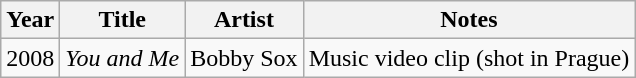<table class="wikitable">
<tr>
<th>Year</th>
<th>Title</th>
<th>Artist</th>
<th>Notes</th>
</tr>
<tr>
<td>2008</td>
<td><em>You and Me</em></td>
<td>Bobby Sox</td>
<td>Music video clip (shot in Prague)</td>
</tr>
</table>
